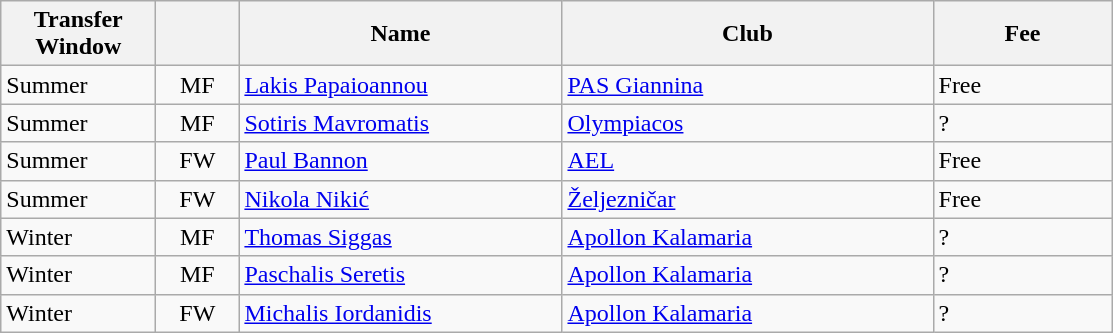<table class="wikitable plainrowheaders">
<tr>
<th scope="col" style="width:6em;">Transfer Window</th>
<th scope="col" style="width:3em;"></th>
<th scope="col" style="width:13em;">Name</th>
<th scope="col" style="width:15em;">Club</th>
<th scope="col" style="width:7em;">Fee</th>
</tr>
<tr>
<td>Summer</td>
<td align="center">MF</td>
<td> <a href='#'>Lakis Papaioannou</a></td>
<td> <a href='#'>PAS Giannina</a></td>
<td>Free</td>
</tr>
<tr>
<td>Summer</td>
<td align="center">MF</td>
<td> <a href='#'>Sotiris Mavromatis</a></td>
<td> <a href='#'>Olympiacos</a></td>
<td>?</td>
</tr>
<tr>
<td>Summer</td>
<td align="center">FW</td>
<td> <a href='#'>Paul Bannon</a></td>
<td> <a href='#'>AEL</a></td>
<td>Free</td>
</tr>
<tr>
<td>Summer</td>
<td align="center">FW</td>
<td> <a href='#'>Nikola Nikić</a></td>
<td> <a href='#'>Željezničar</a></td>
<td>Free</td>
</tr>
<tr>
<td>Winter</td>
<td align="center">MF</td>
<td> <a href='#'>Thomas Siggas</a></td>
<td> <a href='#'>Apollon Kalamaria</a></td>
<td>?</td>
</tr>
<tr>
<td>Winter</td>
<td align="center">MF</td>
<td> <a href='#'>Paschalis Seretis</a></td>
<td> <a href='#'>Apollon Kalamaria</a></td>
<td>?</td>
</tr>
<tr>
<td>Winter</td>
<td align="center">FW</td>
<td> <a href='#'>Michalis Iordanidis</a></td>
<td> <a href='#'>Apollon Kalamaria</a></td>
<td>?</td>
</tr>
</table>
